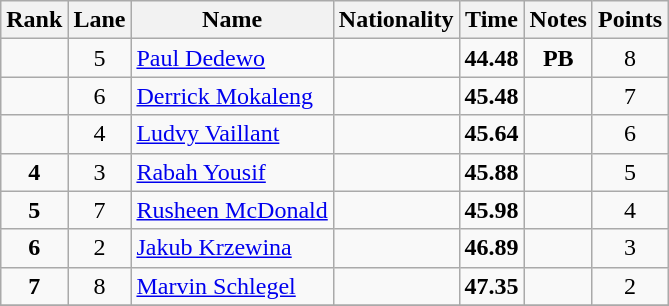<table class="wikitable sortable" style="text-align:center">
<tr>
<th>Rank</th>
<th>Lane</th>
<th>Name</th>
<th>Nationality</th>
<th>Time</th>
<th>Notes</th>
<th>Points</th>
</tr>
<tr>
<td></td>
<td>5</td>
<td align=left><a href='#'>Paul Dedewo</a></td>
<td align=left></td>
<td><strong>44.48</strong></td>
<td><strong>PB </strong></td>
<td>8</td>
</tr>
<tr>
<td></td>
<td>6</td>
<td align=left><a href='#'>Derrick Mokaleng</a></td>
<td align=left></td>
<td><strong>45.48</strong></td>
<td></td>
<td>7</td>
</tr>
<tr>
<td></td>
<td>4</td>
<td align=left><a href='#'>Ludvy Vaillant</a></td>
<td align=left></td>
<td><strong>45.64</strong></td>
<td></td>
<td>6</td>
</tr>
<tr>
<td><strong>4</strong></td>
<td>3</td>
<td align=left><a href='#'>Rabah Yousif</a></td>
<td align=left></td>
<td><strong>45.88</strong></td>
<td></td>
<td>5</td>
</tr>
<tr>
<td><strong>5</strong></td>
<td>7</td>
<td align=left><a href='#'>Rusheen McDonald</a></td>
<td align=left></td>
<td><strong>45.98</strong></td>
<td></td>
<td>4</td>
</tr>
<tr>
<td><strong>6</strong></td>
<td>2</td>
<td align=left><a href='#'>Jakub Krzewina</a></td>
<td align=left></td>
<td><strong>46.89</strong></td>
<td></td>
<td>3</td>
</tr>
<tr>
<td><strong>7</strong></td>
<td>8</td>
<td align=left><a href='#'>Marvin Schlegel</a></td>
<td align=left></td>
<td><strong>47.35</strong></td>
<td></td>
<td>2</td>
</tr>
<tr>
</tr>
</table>
